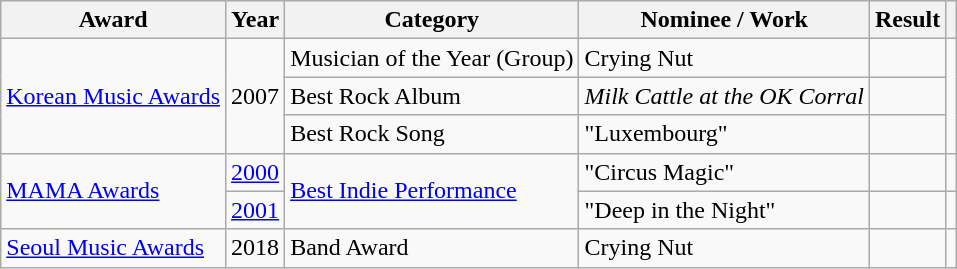<table class="wikitable plainrowheaders">
<tr>
<th>Award</th>
<th>Year</th>
<th>Category</th>
<th>Nominee / Work</th>
<th>Result</th>
<th></th>
</tr>
<tr>
<td rowspan="3"><a href='#'>Korean Music Awards</a></td>
<td rowspan="3">2007</td>
<td>Musician of the Year (Group)</td>
<td>Crying Nut</td>
<td></td>
<td rowspan="3"></td>
</tr>
<tr>
<td>Best Rock Album</td>
<td><em>Milk Cattle at the OK Corral</em></td>
<td></td>
</tr>
<tr>
<td>Best Rock Song</td>
<td>"Luxembourg"</td>
<td></td>
</tr>
<tr>
<td rowspan="2"><a href='#'>MAMA Awards</a></td>
<td><a href='#'>2000</a></td>
<td rowspan="2"><a href='#'>Best Indie Performance</a></td>
<td>"Circus Magic"</td>
<td></td>
<td></td>
</tr>
<tr>
<td><a href='#'>2001</a></td>
<td>"Deep in the Night"</td>
<td></td>
<td></td>
</tr>
<tr>
<td><a href='#'>Seoul Music Awards</a></td>
<td>2018</td>
<td>Band Award</td>
<td>Crying Nut</td>
<td></td>
<td></td>
</tr>
</table>
